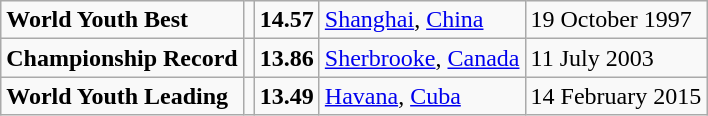<table class="wikitable">
<tr>
<td><strong>World Youth Best</strong></td>
<td></td>
<td><strong>14.57</strong></td>
<td><a href='#'>Shanghai</a>, <a href='#'>China</a></td>
<td>19 October 1997</td>
</tr>
<tr>
<td><strong>Championship Record</strong></td>
<td></td>
<td><strong>13.86</strong></td>
<td><a href='#'>Sherbrooke</a>, <a href='#'>Canada</a></td>
<td>11 July 2003</td>
</tr>
<tr>
<td><strong>World Youth Leading</strong></td>
<td></td>
<td><strong>13.49</strong></td>
<td><a href='#'>Havana</a>, <a href='#'>Cuba</a></td>
<td>14 February 2015</td>
</tr>
</table>
